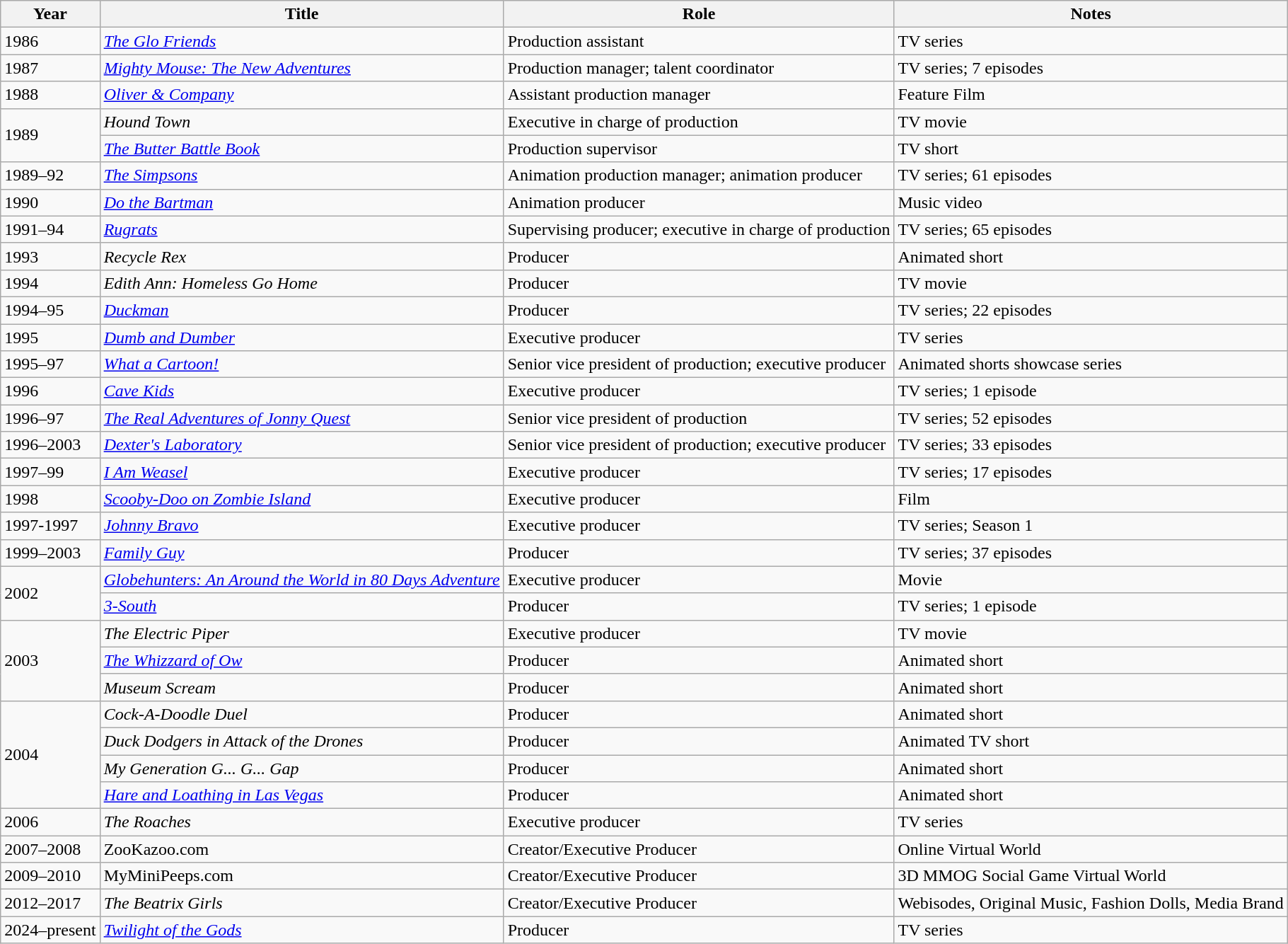<table class="wikitable">
<tr>
<th>Year</th>
<th>Title</th>
<th>Role</th>
<th>Notes</th>
</tr>
<tr>
<td>1986</td>
<td><em><a href='#'>The Glo Friends</a></em></td>
<td>Production assistant</td>
<td>TV series</td>
</tr>
<tr>
<td>1987</td>
<td><em><a href='#'>Mighty Mouse: The New Adventures</a></em></td>
<td>Production manager; talent coordinator</td>
<td>TV series; 7 episodes</td>
</tr>
<tr>
<td>1988</td>
<td><em><a href='#'>Oliver & Company</a></em></td>
<td>Assistant production manager</td>
<td>Feature Film</td>
</tr>
<tr>
<td rowspan="2">1989</td>
<td><em>Hound Town</em></td>
<td>Executive in charge of production</td>
<td>TV movie</td>
</tr>
<tr>
<td><em><a href='#'>The Butter Battle Book</a></em></td>
<td>Production supervisor</td>
<td>TV short</td>
</tr>
<tr>
<td>1989–92</td>
<td><em><a href='#'>The Simpsons</a></em></td>
<td>Animation production manager; animation producer</td>
<td>TV series; 61 episodes</td>
</tr>
<tr>
<td>1990</td>
<td><em><a href='#'>Do the Bartman</a></em></td>
<td>Animation producer</td>
<td>Music video</td>
</tr>
<tr>
<td>1991–94</td>
<td><em><a href='#'>Rugrats</a></em></td>
<td>Supervising producer; executive in charge of production</td>
<td>TV series; 65 episodes</td>
</tr>
<tr>
<td>1993</td>
<td><em>Recycle Rex</em></td>
<td>Producer</td>
<td>Animated short</td>
</tr>
<tr>
<td>1994</td>
<td><em>Edith Ann: Homeless Go Home</em></td>
<td>Producer</td>
<td>TV movie</td>
</tr>
<tr>
<td>1994–95</td>
<td><em><a href='#'>Duckman</a></em></td>
<td>Producer</td>
<td>TV series; 22 episodes</td>
</tr>
<tr>
<td>1995</td>
<td><em><a href='#'>Dumb and Dumber</a></em></td>
<td>Executive producer</td>
<td>TV series</td>
</tr>
<tr>
<td>1995–97</td>
<td><em><a href='#'>What a Cartoon!</a></em></td>
<td>Senior vice president of production; executive producer</td>
<td>Animated shorts showcase series</td>
</tr>
<tr>
<td>1996</td>
<td><em><a href='#'>Cave Kids</a></em></td>
<td>Executive producer</td>
<td>TV series; 1 episode</td>
</tr>
<tr>
<td>1996–97</td>
<td><em><a href='#'>The Real Adventures of Jonny Quest</a></em></td>
<td>Senior vice president of production</td>
<td>TV series; 52 episodes</td>
</tr>
<tr>
<td>1996–2003</td>
<td><em><a href='#'>Dexter's Laboratory</a></em></td>
<td>Senior vice president of production; executive producer</td>
<td>TV series; 33 episodes</td>
</tr>
<tr>
<td>1997–99</td>
<td><em><a href='#'>I Am Weasel</a></em></td>
<td>Executive producer</td>
<td>TV series; 17 episodes</td>
</tr>
<tr>
<td>1998</td>
<td><em><a href='#'>Scooby-Doo on Zombie Island</a></em></td>
<td>Executive producer</td>
<td>Film</td>
</tr>
<tr>
<td>1997-1997</td>
<td><em><a href='#'>Johnny Bravo</a></em></td>
<td>Executive producer</td>
<td>TV series; Season 1</td>
</tr>
<tr>
<td>1999–2003</td>
<td><em><a href='#'>Family Guy</a></em></td>
<td>Producer</td>
<td>TV series; 37 episodes</td>
</tr>
<tr>
<td rowspan="2">2002</td>
<td><em><a href='#'>Globehunters: An Around the World in 80 Days Adventure</a></em></td>
<td>Executive producer</td>
<td>Movie</td>
</tr>
<tr>
<td><em><a href='#'>3-South</a></em></td>
<td>Producer</td>
<td>TV series; 1 episode</td>
</tr>
<tr>
<td rowspan="3">2003</td>
<td><em>The Electric Piper</em></td>
<td>Executive producer</td>
<td>TV movie</td>
</tr>
<tr>
<td><em><a href='#'>The Whizzard of Ow</a></em></td>
<td>Producer</td>
<td>Animated short</td>
</tr>
<tr>
<td><em>Museum Scream</em></td>
<td>Producer</td>
<td>Animated short</td>
</tr>
<tr>
<td rowspan="4">2004</td>
<td><em>Cock-A-Doodle Duel</em></td>
<td>Producer</td>
<td>Animated short</td>
</tr>
<tr>
<td><em>Duck Dodgers in Attack of the Drones</em></td>
<td>Producer</td>
<td>Animated TV short</td>
</tr>
<tr>
<td><em>My Generation G... G... Gap</em></td>
<td>Producer</td>
<td>Animated short</td>
</tr>
<tr>
<td><em><a href='#'>Hare and Loathing in Las Vegas</a></em></td>
<td>Producer</td>
<td>Animated short</td>
</tr>
<tr>
<td>2006</td>
<td><em>The Roaches</em></td>
<td>Executive producer</td>
<td>TV series</td>
</tr>
<tr>
<td>2007–2008</td>
<td>ZooKazoo.com</td>
<td>Creator/Executive Producer</td>
<td>Online Virtual World</td>
</tr>
<tr>
<td>2009–2010</td>
<td>MyMiniPeeps.com</td>
<td>Creator/Executive Producer</td>
<td>3D MMOG Social Game Virtual World</td>
</tr>
<tr>
<td>2012–2017</td>
<td><em>The Beatrix Girls</em></td>
<td>Creator/Executive Producer</td>
<td>Webisodes, Original Music, Fashion Dolls, Media Brand</td>
</tr>
<tr>
<td>2024–present</td>
<td><em><a href='#'>Twilight of the Gods</a></em></td>
<td>Producer</td>
<td>TV series</td>
</tr>
</table>
